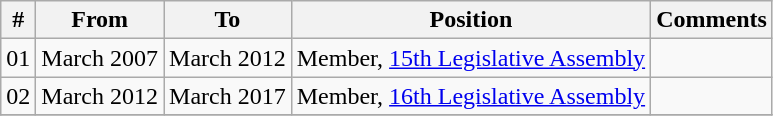<table class="wikitable sortable">
<tr>
<th>#</th>
<th>From</th>
<th>To</th>
<th>Position</th>
<th>Comments</th>
</tr>
<tr>
<td>01</td>
<td>March 2007</td>
<td>March 2012</td>
<td>Member, <a href='#'>15th Legislative Assembly</a></td>
<td></td>
</tr>
<tr>
<td>02</td>
<td>March  2012</td>
<td>March 2017</td>
<td>Member, <a href='#'>16th Legislative Assembly</a></td>
<td></td>
</tr>
<tr>
</tr>
</table>
